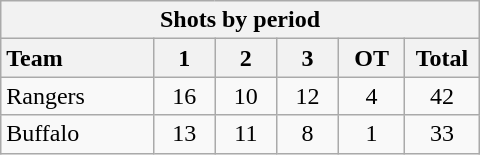<table class="wikitable" style="width:20em; text-align:right;">
<tr>
<th colspan=6>Shots by period</th>
</tr>
<tr>
<th style="width:8em; text-align:left;">Team</th>
<th style="width:3em;">1</th>
<th style="width:3em;">2</th>
<th style="width:3em;">3</th>
<th style="width:3em;">OT</th>
<th style="width:3em;">Total</th>
</tr>
<tr>
<td style="text-align:left;">Rangers</td>
<td align=center>16</td>
<td align=center>10</td>
<td align=center>12</td>
<td align=center>4</td>
<td align=center>42</td>
</tr>
<tr>
<td style="text-align:left;">Buffalo</td>
<td align=center>13</td>
<td align=center>11</td>
<td align=center>8</td>
<td align=center>1</td>
<td align=center>33</td>
</tr>
</table>
